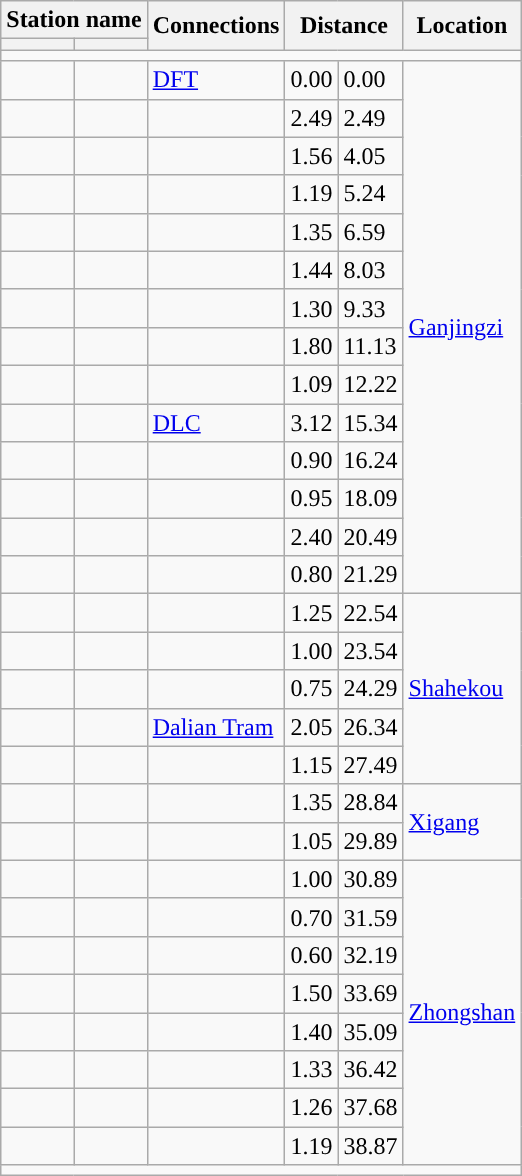<table class="wikitable">
<tr>
<th colspan="2">Station name</th>
<th rowspan="2">Connections</th>
<th colspan="2" rowspan="2">Distance<br></th>
<th rowspan="2">Location</th>
</tr>
<tr>
<th></th>
<th></th>
</tr>
<tr style="background:#">
<td colspan = "6"></td>
</tr>
<tr>
<td></td>
<td></td>
<td>  <a href='#'>DFT</a></td>
<td>0.00</td>
<td>0.00</td>
<td rowspan="14"><a href='#'>Ganjingzi</a></td>
</tr>
<tr>
<td></td>
<td></td>
<td></td>
<td>2.49</td>
<td>2.49</td>
</tr>
<tr>
<td></td>
<td></td>
<td></td>
<td>1.56</td>
<td>4.05</td>
</tr>
<tr>
<td></td>
<td></td>
<td></td>
<td>1.19</td>
<td>5.24</td>
</tr>
<tr>
<td></td>
<td></td>
<td></td>
<td>1.35</td>
<td>6.59</td>
</tr>
<tr>
<td></td>
<td></td>
<td></td>
<td>1.44</td>
<td>8.03</td>
</tr>
<tr>
<td></td>
<td></td>
<td></td>
<td>1.30</td>
<td>9.33</td>
</tr>
<tr>
<td></td>
<td></td>
<td></td>
<td>1.80</td>
<td>11.13</td>
</tr>
<tr>
<td></td>
<td></td>
<td></td>
<td>1.09</td>
<td>12.22</td>
</tr>
<tr>
<td></td>
<td></td>
<td> <a href='#'>DLC</a></td>
<td>3.12</td>
<td>15.34</td>
</tr>
<tr>
<td></td>
<td></td>
<td></td>
<td>0.90</td>
<td>16.24</td>
</tr>
<tr>
<td></td>
<td></td>
<td></td>
<td>0.95</td>
<td>18.09</td>
</tr>
<tr>
<td></td>
<td></td>
<td></td>
<td>2.40</td>
<td>20.49</td>
</tr>
<tr>
<td></td>
<td></td>
<td></td>
<td>0.80</td>
<td>21.29</td>
</tr>
<tr>
<td></td>
<td></td>
<td></td>
<td>1.25</td>
<td>22.54</td>
<td rowspan="5"><a href='#'>Shahekou</a></td>
</tr>
<tr>
<td></td>
<td></td>
<td></td>
<td>1.00</td>
<td>23.54</td>
</tr>
<tr>
<td></td>
<td></td>
<td></td>
<td>0.75</td>
<td>24.29</td>
</tr>
<tr>
<td></td>
<td></td>
<td>  <a href='#'>Dalian Tram</a></td>
<td>2.05</td>
<td>26.34</td>
</tr>
<tr>
<td></td>
<td></td>
<td></td>
<td>1.15</td>
<td>27.49</td>
</tr>
<tr>
<td></td>
<td></td>
<td></td>
<td>1.35</td>
<td>28.84</td>
<td rowspan="2"><a href='#'>Xigang</a></td>
</tr>
<tr>
<td></td>
<td></td>
<td></td>
<td>1.05</td>
<td>29.89</td>
</tr>
<tr>
<td></td>
<td></td>
<td></td>
<td>1.00</td>
<td>30.89</td>
<td rowspan="8"><a href='#'>Zhongshan</a></td>
</tr>
<tr>
<td></td>
<td></td>
<td></td>
<td>0.70</td>
<td>31.59</td>
</tr>
<tr>
<td></td>
<td></td>
<td></td>
<td>0.60</td>
<td>32.19</td>
</tr>
<tr>
<td></td>
<td></td>
<td></td>
<td>1.50</td>
<td>33.69</td>
</tr>
<tr>
<td></td>
<td></td>
<td></td>
<td>1.40</td>
<td>35.09</td>
</tr>
<tr>
<td></td>
<td></td>
<td></td>
<td>1.33</td>
<td>36.42</td>
</tr>
<tr>
<td></td>
<td></td>
<td></td>
<td>1.26</td>
<td>37.68</td>
</tr>
<tr>
<td></td>
<td></td>
<td></td>
<td>1.19</td>
<td>38.87</td>
</tr>
<tr style="background:#">
<td colspan = "6"></td>
</tr>
</table>
